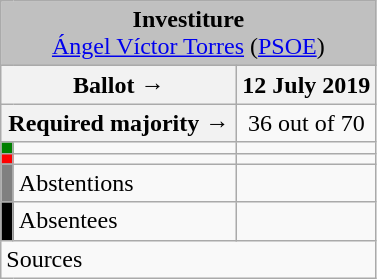<table class="wikitable" style="text-align:center;">
<tr>
<td colspan="3" align="center" bgcolor="#C0C0C0"><strong>Investiture</strong><br><a href='#'>Ángel Víctor Torres</a> (<a href='#'>PSOE</a>)</td>
</tr>
<tr>
<th colspan="2" width="150px">Ballot →</th>
<th>12 July 2019</th>
</tr>
<tr>
<th colspan="2">Required majority →</th>
<td>36 out of 70 </td>
</tr>
<tr>
<th width="1px" style="background:green;"></th>
<td align="left"></td>
<td></td>
</tr>
<tr>
<th style="color:inherit;background:red;"></th>
<td align="left"></td>
<td></td>
</tr>
<tr>
<th style="color:inherit;background:gray;"></th>
<td align="left"><span>Abstentions</span></td>
<td></td>
</tr>
<tr>
<th style="color:inherit;background:black;"></th>
<td align="left"><span>Absentees</span></td>
<td></td>
</tr>
<tr>
<td align="left" colspan="3">Sources</td>
</tr>
</table>
